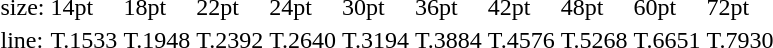<table style="margin-left:40px;">
<tr>
<td>size:</td>
<td>14pt</td>
<td>18pt</td>
<td>22pt</td>
<td>24pt</td>
<td>30pt</td>
<td>36pt</td>
<td>42pt</td>
<td>48pt</td>
<td>60pt</td>
<td>72pt</td>
</tr>
<tr>
<td>line:</td>
<td>T.1533</td>
<td>T.1948</td>
<td>T.2392</td>
<td>T.2640</td>
<td>T.3194</td>
<td>T.3884</td>
<td>T.4576</td>
<td>T.5268</td>
<td>T.6651</td>
<td>T.7930</td>
</tr>
</table>
